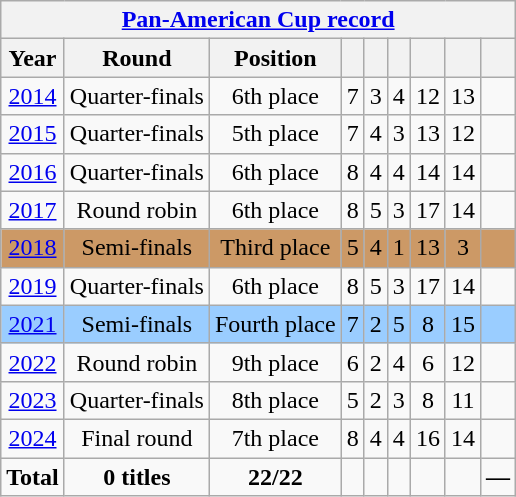<table class="wikitable" style="text-align: center;">
<tr>
<th colspan=9><a href='#'>Pan-American Cup record</a></th>
</tr>
<tr>
<th>Year</th>
<th>Round</th>
<th>Position</th>
<th></th>
<th></th>
<th></th>
<th></th>
<th></th>
<th></th>
</tr>
<tr>
<td> <a href='#'>2014</a></td>
<td>Quarter-finals</td>
<td>6th place</td>
<td>7</td>
<td>3</td>
<td>4</td>
<td>12</td>
<td>13</td>
<td></td>
</tr>
<tr>
<td> <a href='#'>2015</a></td>
<td>Quarter-finals</td>
<td>5th place</td>
<td>7</td>
<td>4</td>
<td>3</td>
<td>13</td>
<td>12</td>
<td></td>
</tr>
<tr>
<td> <a href='#'>2016</a></td>
<td>Quarter-finals</td>
<td>6th place</td>
<td>8</td>
<td>4</td>
<td>4</td>
<td>14</td>
<td>14</td>
<td></td>
</tr>
<tr>
<td> <a href='#'>2017</a></td>
<td>Round robin</td>
<td>6th place</td>
<td>8</td>
<td>5</td>
<td>3</td>
<td>17</td>
<td>14</td>
<td></td>
</tr>
<tr bgcolor=cc9966>
<td> <a href='#'>2018</a></td>
<td>Semi-finals</td>
<td>Third place</td>
<td>5</td>
<td>4</td>
<td>1</td>
<td>13</td>
<td>3</td>
<td></td>
</tr>
<tr>
<td> <a href='#'>2019</a></td>
<td>Quarter-finals</td>
<td>6th place</td>
<td>8</td>
<td>5</td>
<td>3</td>
<td>17</td>
<td>14</td>
<td></td>
</tr>
<tr bgcolor=#9acdff>
<td> <a href='#'>2021</a></td>
<td>Semi-finals</td>
<td>Fourth place</td>
<td>7</td>
<td>2</td>
<td>5</td>
<td>8</td>
<td>15</td>
<td></td>
</tr>
<tr>
<td> <a href='#'>2022</a></td>
<td>Round robin</td>
<td>9th place</td>
<td>6</td>
<td>2</td>
<td>4</td>
<td>6</td>
<td>12</td>
<td></td>
</tr>
<tr>
<td> <a href='#'>2023</a></td>
<td>Quarter-finals</td>
<td>8th place</td>
<td>5</td>
<td>2</td>
<td>3</td>
<td>8</td>
<td>11</td>
<td></td>
</tr>
<tr>
<td> <a href='#'>2024</a></td>
<td>Final round</td>
<td>7th place</td>
<td>8</td>
<td>4</td>
<td>4</td>
<td>16</td>
<td>14</td>
<td></td>
</tr>
<tr>
<td colspan=1><strong>Total</strong></td>
<td><strong>0 titles</strong></td>
<td><strong>22/22</strong></td>
<td><strong> </strong></td>
<td><strong> </strong></td>
<td><strong> </strong></td>
<td><strong> </strong></td>
<td><strong> </strong></td>
<td><strong>—</strong></td>
</tr>
</table>
